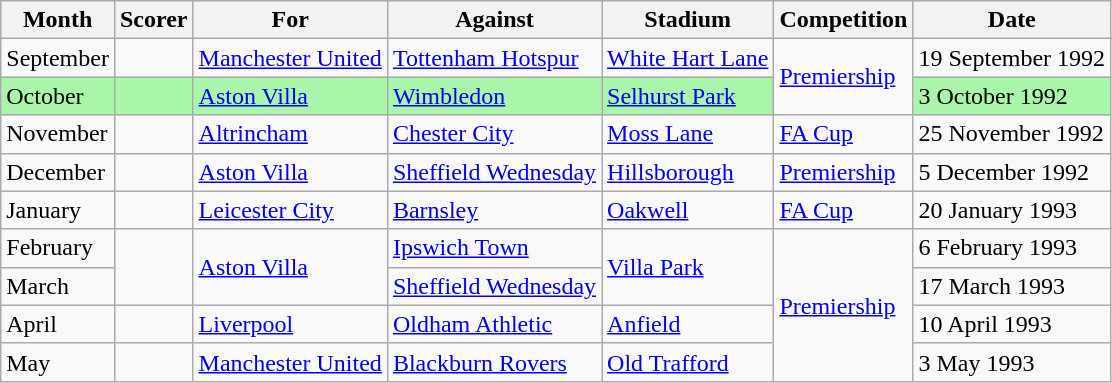<table class="wikitable">
<tr>
<th>Month</th>
<th>Scorer</th>
<th>For</th>
<th>Against</th>
<th>Stadium</th>
<th>Competition</th>
<th>Date</th>
</tr>
<tr>
<td>September</td>
<td> </td>
<td><a href='#'>Manchester United</a></td>
<td><a href='#'>Tottenham Hotspur</a></td>
<td><a href='#'>White Hart Lane</a></td>
<td rowspan=2><a href='#'>Premiership</a></td>
<td>19 September 1992</td>
</tr>
<tr>
<td bgcolor=#A9F5A9>October</td>
<td bgcolor=#A9F5A9> </td>
<td bgcolor=#A9F5A9><a href='#'>Aston Villa</a></td>
<td bgcolor=#A9F5A9><a href='#'>Wimbledon</a></td>
<td bgcolor=#A9F5A9><a href='#'>Selhurst Park</a></td>
<td bgcolor=#A9F5A9>3 October 1992</td>
</tr>
<tr>
<td>November</td>
<td> </td>
<td><a href='#'>Altrincham</a></td>
<td><a href='#'>Chester City</a></td>
<td><a href='#'>Moss Lane</a></td>
<td><a href='#'>FA Cup</a></td>
<td>25 November 1992</td>
</tr>
<tr>
<td>December</td>
<td> </td>
<td><a href='#'>Aston Villa</a></td>
<td><a href='#'>Sheffield Wednesday</a></td>
<td><a href='#'>Hillsborough</a></td>
<td><a href='#'>Premiership</a></td>
<td>5 December 1992</td>
</tr>
<tr>
<td>January</td>
<td> </td>
<td><a href='#'>Leicester City</a></td>
<td><a href='#'>Barnsley</a></td>
<td><a href='#'>Oakwell</a></td>
<td><a href='#'>FA Cup</a></td>
<td>20 January 1993</td>
</tr>
<tr>
<td>February</td>
<td rowspan=2> </td>
<td rowspan=2><a href='#'>Aston Villa</a></td>
<td><a href='#'>Ipswich Town</a></td>
<td rowspan=2><a href='#'>Villa Park</a></td>
<td rowspan=4><a href='#'>Premiership</a></td>
<td>6 February 1993</td>
</tr>
<tr>
<td>March</td>
<td><a href='#'>Sheffield Wednesday</a></td>
<td>17 March 1993</td>
</tr>
<tr>
<td>April</td>
<td> </td>
<td><a href='#'>Liverpool</a></td>
<td><a href='#'>Oldham Athletic</a></td>
<td><a href='#'>Anfield</a></td>
<td>10 April 1993</td>
</tr>
<tr>
<td>May</td>
<td> </td>
<td><a href='#'>Manchester United</a></td>
<td><a href='#'>Blackburn Rovers</a></td>
<td><a href='#'>Old Trafford</a></td>
<td>3 May 1993</td>
</tr>
</table>
